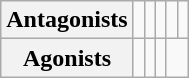<table class="wikitable">
<tr>
<th>Antagonists</th>
<td></td>
<td></td>
<td></td>
<td></td>
<td></td>
</tr>
<tr>
<th>Agonists</th>
<td></td>
<td></td>
<td></td>
</tr>
</table>
